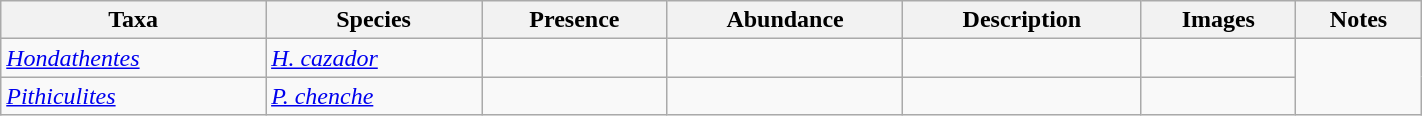<table class="wikitable sortable" align="center" width="75%">
<tr>
<th>Taxa</th>
<th>Species</th>
<th>Presence</th>
<th>Abundance</th>
<th>Description</th>
<th>Images</th>
<th>Notes</th>
</tr>
<tr>
<td><em><a href='#'>Hondathentes</a></em></td>
<td><em><a href='#'>H. cazador</a></em></td>
<td></td>
<td></td>
<td></td>
<td></td>
<td rowspan = "2"></td>
</tr>
<tr>
<td><em><a href='#'>Pithiculites</a></em></td>
<td><em><a href='#'>P. chenche</a></em></td>
<td></td>
<td></td>
<td></td>
<td></td>
</tr>
</table>
